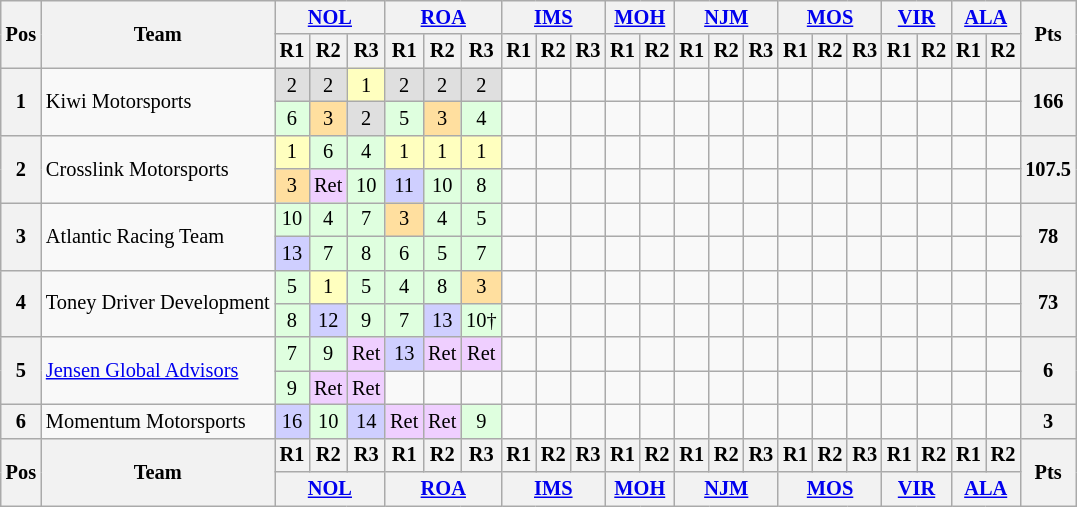<table class="wikitable" style="font-size:85%; text-align:center">
<tr>
<th rowspan="2" valign="middle">Pos</th>
<th rowspan="2" valign="middle">Team</th>
<th colspan="3"><a href='#'>NOL</a><br></th>
<th colspan="3"><a href='#'>ROA</a><br></th>
<th colspan="3"><a href='#'>IMS</a><br></th>
<th colspan="2"><a href='#'>MOH</a><br></th>
<th colspan="3"><a href='#'>NJM</a><br></th>
<th colspan="3"><a href='#'>MOS</a><br></th>
<th colspan="2"><a href='#'>VIR</a><br></th>
<th colspan="2"><a href='#'>ALA</a><br></th>
<th rowspan="2" valign="middle">Pts</th>
</tr>
<tr>
<th>R1</th>
<th>R2</th>
<th>R3</th>
<th>R1</th>
<th>R2</th>
<th>R3</th>
<th>R1</th>
<th>R2</th>
<th>R3</th>
<th>R1</th>
<th>R2</th>
<th>R1</th>
<th>R2</th>
<th>R3</th>
<th>R1</th>
<th>R2</th>
<th>R3</th>
<th>R1</th>
<th>R2</th>
<th>R1</th>
<th>R2</th>
</tr>
<tr>
<th rowspan="2">1</th>
<td rowspan="2" align="left">Kiwi Motorsports</td>
<td style="background:#dfdfdf;">2</td>
<td style="background:#dfdfdf;">2</td>
<td style="background:#ffffbf;">1</td>
<td style="background:#dfdfdf;">2</td>
<td style="background:#dfdfdf;">2</td>
<td style="background:#dfdfdf;">2</td>
<td></td>
<td></td>
<td></td>
<td></td>
<td></td>
<td></td>
<td></td>
<td></td>
<td></td>
<td></td>
<td></td>
<td></td>
<td></td>
<td></td>
<td></td>
<th rowspan="2">166</th>
</tr>
<tr>
<td style="background:#dfffdf;">6</td>
<td style="background:#ffdf9f;">3</td>
<td style="background:#dfdfdf;">2</td>
<td style="background:#dfffdf;">5</td>
<td style="background:#ffdf9f;">3</td>
<td style="background:#dfffdf;">4</td>
<td></td>
<td></td>
<td></td>
<td></td>
<td></td>
<td></td>
<td></td>
<td></td>
<td></td>
<td></td>
<td></td>
<td></td>
<td></td>
<td></td>
<td></td>
</tr>
<tr>
<th rowspan="2">2</th>
<td rowspan="2" align="left">Crosslink Motorsports</td>
<td style="background:#ffffbf;">1</td>
<td style="background:#dfffdf;">6</td>
<td style="background:#dfffdf;">4</td>
<td style="background:#ffffbf;">1</td>
<td style="background:#ffffbf;">1</td>
<td style="background:#ffffbf;">1</td>
<td></td>
<td></td>
<td></td>
<td></td>
<td></td>
<td></td>
<td></td>
<td></td>
<td></td>
<td></td>
<td></td>
<td></td>
<td></td>
<td></td>
<td></td>
<th rowspan="2">107.5</th>
</tr>
<tr>
<td style="background:#ffdf9f;">3</td>
<td style="background:#efcfff;">Ret</td>
<td style="background:#dfffdf;">10</td>
<td style="background:#cfcfff;">11</td>
<td style="background:#dfffdf;">10</td>
<td style="background:#dfffdf;">8</td>
<td></td>
<td></td>
<td></td>
<td></td>
<td></td>
<td></td>
<td></td>
<td></td>
<td></td>
<td></td>
<td></td>
<td></td>
<td></td>
<td></td>
<td></td>
</tr>
<tr>
<th rowspan="2">3</th>
<td rowspan="2" align="left">Atlantic Racing Team</td>
<td style="background:#dfffdf;">10</td>
<td style="background:#dfffdf;">4</td>
<td style="background:#dfffdf;">7</td>
<td style="background:#ffdf9f;">3</td>
<td style="background:#dfffdf;">4</td>
<td style="background:#dfffdf;">5</td>
<td></td>
<td></td>
<td></td>
<td></td>
<td></td>
<td></td>
<td></td>
<td></td>
<td></td>
<td></td>
<td></td>
<td></td>
<td></td>
<td></td>
<td></td>
<th rowspan="2">78</th>
</tr>
<tr>
<td style="background:#cfcfff;">13</td>
<td style="background:#dfffdf;">7</td>
<td style="background:#dfffdf;">8</td>
<td style="background:#dfffdf;">6</td>
<td style="background:#dfffdf;">5</td>
<td style="background:#dfffdf;">7</td>
<td></td>
<td></td>
<td></td>
<td></td>
<td></td>
<td></td>
<td></td>
<td></td>
<td></td>
<td></td>
<td></td>
<td></td>
<td></td>
<td></td>
<td></td>
</tr>
<tr>
<th rowspan="2">4</th>
<td rowspan="2" align="left">Toney Driver Development</td>
<td style="background:#dfffdf;">5</td>
<td style="background:#ffffbf;">1</td>
<td style="background:#dfffdf;">5</td>
<td style="background:#dfffdf;">4</td>
<td style="background:#dfffdf;">8</td>
<td style="background:#ffdf9f;">3</td>
<td></td>
<td></td>
<td></td>
<td></td>
<td></td>
<td></td>
<td></td>
<td></td>
<td></td>
<td></td>
<td></td>
<td></td>
<td></td>
<td></td>
<td></td>
<th rowspan="2">73</th>
</tr>
<tr>
<td style="background:#dfffdf;">8</td>
<td style="background:#cfcfff;">12</td>
<td style="background:#dfffdf;">9</td>
<td style="background:#dfffdf;">7</td>
<td style="background:#cfcfff;">13</td>
<td style="background:#dfffdf;">10†</td>
<td></td>
<td></td>
<td></td>
<td></td>
<td></td>
<td></td>
<td></td>
<td></td>
<td></td>
<td></td>
<td></td>
<td></td>
<td></td>
<td></td>
<td></td>
</tr>
<tr>
<th rowspan="2">5</th>
<td rowspan="2" align="left"><a href='#'>Jensen Global Advisors</a></td>
<td style="background:#dfffdf;">7</td>
<td style="background:#dfffdf;">9</td>
<td style="background:#efcfff;">Ret</td>
<td style="background:#cfcfff;">13</td>
<td style="background:#efcfff;">Ret</td>
<td style="background:#efcfff;">Ret</td>
<td></td>
<td></td>
<td></td>
<td></td>
<td></td>
<td></td>
<td></td>
<td></td>
<td></td>
<td></td>
<td></td>
<td></td>
<td></td>
<td></td>
<td></td>
<th rowspan="2">6</th>
</tr>
<tr>
<td style="background:#dfffdf;">9</td>
<td style="background:#efcfff;">Ret</td>
<td style="background:#efcfff;">Ret</td>
<td></td>
<td></td>
<td></td>
<td></td>
<td></td>
<td></td>
<td></td>
<td></td>
<td></td>
<td></td>
<td></td>
<td></td>
<td></td>
<td></td>
<td></td>
<td></td>
<td></td>
<td></td>
</tr>
<tr>
<th>6</th>
<td align="left">Momentum Motorsports</td>
<td style="background:#cfcfff;">16</td>
<td style="background:#dfffdf;">10</td>
<td style="background:#cfcfff;">14</td>
<td style="background:#efcfff;">Ret</td>
<td style="background:#efcfff;">Ret</td>
<td style="background:#dfffdf;">9</td>
<td></td>
<td></td>
<td></td>
<td></td>
<td></td>
<td></td>
<td></td>
<td></td>
<td></td>
<td></td>
<td></td>
<td></td>
<td></td>
<td></td>
<td></td>
<th>3</th>
</tr>
<tr>
<th rowspan="2">Pos</th>
<th rowspan="2">Team</th>
<th>R1</th>
<th>R2</th>
<th>R3</th>
<th>R1</th>
<th>R2</th>
<th>R3</th>
<th>R1</th>
<th>R2</th>
<th>R3</th>
<th>R1</th>
<th>R2</th>
<th>R1</th>
<th>R2</th>
<th>R3</th>
<th>R1</th>
<th>R2</th>
<th>R3</th>
<th>R1</th>
<th>R2</th>
<th>R1</th>
<th>R2</th>
<th rowspan="2">Pts</th>
</tr>
<tr valign="top">
<th colspan="3"><a href='#'>NOL</a><br></th>
<th colspan="3"><a href='#'>ROA</a><br></th>
<th colspan="3"><a href='#'>IMS</a><br></th>
<th colspan="2"><a href='#'>MOH</a><br></th>
<th colspan="3"><a href='#'>NJM</a><br></th>
<th colspan="3"><a href='#'>MOS</a><br></th>
<th colspan="2"><a href='#'>VIR</a><br></th>
<th colspan="2"><a href='#'>ALA</a><br></th>
</tr>
</table>
